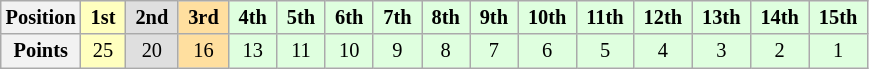<table class="wikitable" style="font-size:85%; text-align:center">
<tr>
<th>Position</th>
<td style="background:#ffffbf;"> <strong>1st</strong> </td>
<td style="background:#dfdfdf;"> <strong>2nd</strong> </td>
<td style="background:#ffdf9f;"> <strong>3rd</strong> </td>
<td style="background:#dfffdf;"> <strong>4th</strong> </td>
<td style="background:#dfffdf;"> <strong>5th</strong> </td>
<td style="background:#dfffdf;"> <strong>6th</strong> </td>
<td style="background:#dfffdf;"> <strong>7th</strong> </td>
<td style="background:#dfffdf;"> <strong>8th</strong> </td>
<td style="background:#dfffdf;"> <strong>9th</strong> </td>
<td style="background:#dfffdf;"> <strong>10th</strong> </td>
<td style="background:#dfffdf;"> <strong>11th</strong> </td>
<td style="background:#dfffdf;"> <strong>12th</strong> </td>
<td style="background:#dfffdf;"> <strong>13th</strong> </td>
<td style="background:#dfffdf;"> <strong>14th</strong> </td>
<td style="background:#dfffdf;"> <strong>15th</strong> </td>
</tr>
<tr>
<th>Points</th>
<td style="background:#ffffbf;">25</td>
<td style="background:#dfdfdf;">20</td>
<td style="background:#ffdf9f;">16</td>
<td style="background:#dfffdf;">13</td>
<td style="background:#dfffdf;">11</td>
<td style="background:#dfffdf;">10</td>
<td style="background:#dfffdf;">9</td>
<td style="background:#dfffdf;">8</td>
<td style="background:#dfffdf;">7</td>
<td style="background:#dfffdf;">6</td>
<td style="background:#dfffdf;">5</td>
<td style="background:#dfffdf;">4</td>
<td style="background:#dfffdf;">3</td>
<td style="background:#dfffdf;">2</td>
<td style="background:#dfffdf;">1</td>
</tr>
</table>
